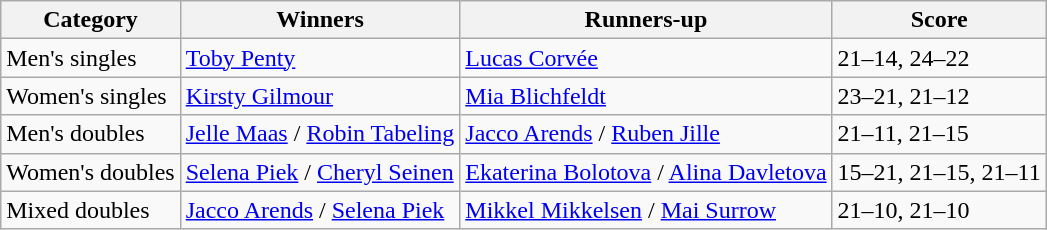<table class=wikitable style="white-space:nowrap;">
<tr>
<th>Category</th>
<th>Winners</th>
<th>Runners-up</th>
<th>Score</th>
</tr>
<tr>
<td>Men's singles</td>
<td> <a href='#'>Toby Penty</a></td>
<td> <a href='#'>Lucas Corvée</a></td>
<td>21–14, 24–22</td>
</tr>
<tr>
<td>Women's singles</td>
<td> <a href='#'>Kirsty Gilmour</a></td>
<td> <a href='#'>Mia Blichfeldt</a></td>
<td>23–21, 21–12</td>
</tr>
<tr>
<td>Men's doubles</td>
<td> <a href='#'>Jelle Maas</a> / <a href='#'>Robin Tabeling</a></td>
<td> <a href='#'>Jacco Arends</a> / <a href='#'>Ruben Jille</a></td>
<td>21–11, 21–15</td>
</tr>
<tr>
<td>Women's doubles</td>
<td> <a href='#'>Selena Piek</a> / <a href='#'>Cheryl Seinen</a></td>
<td> <a href='#'>Ekaterina Bolotova</a> / <a href='#'>Alina Davletova</a></td>
<td>15–21, 21–15, 21–11</td>
</tr>
<tr>
<td>Mixed doubles</td>
<td> <a href='#'>Jacco Arends</a> / <a href='#'>Selena Piek</a></td>
<td> <a href='#'>Mikkel Mikkelsen</a> / <a href='#'>Mai Surrow</a></td>
<td>21–10, 21–10</td>
</tr>
</table>
